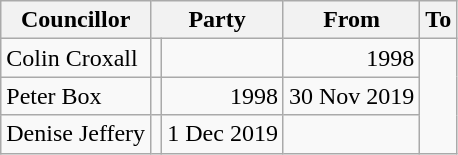<table class=wikitable>
<tr>
<th>Councillor</th>
<th colspan=2>Party</th>
<th>From</th>
<th>To</th>
</tr>
<tr>
<td>Colin Croxall</td>
<td></td>
<td align=right></td>
<td align=right>1998</td>
</tr>
<tr>
<td>Peter Box</td>
<td></td>
<td align=right>1998</td>
<td align=right>30 Nov 2019</td>
</tr>
<tr>
<td>Denise Jeffery</td>
<td></td>
<td align=right>1 Dec 2019</td>
<td align=right></td>
</tr>
</table>
